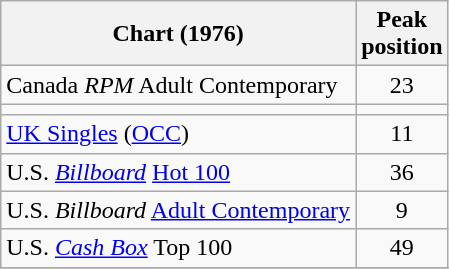<table class="wikitable sortable">
<tr>
<th>Chart (1976)</th>
<th>Peak<br>position</th>
</tr>
<tr>
<td>Canada <em>RPM</em> Adult Contemporary</td>
<td style="text-align:center;">23</td>
</tr>
<tr>
<td></td>
</tr>
<tr>
<td><a href='#'>UK Singles</a> (<a href='#'>OCC</a>)</td>
<td style="text-align:center;">11</td>
</tr>
<tr>
<td>U.S. <em><a href='#'>Billboard</a></em> <a href='#'>Hot 100</a></td>
<td style="text-align:center;">36</td>
</tr>
<tr>
<td>U.S. <em>Billboard</em> <a href='#'>Adult Contemporary</a></td>
<td style="text-align:center;">9</td>
</tr>
<tr>
<td>U.S. <a href='#'><em>Cash Box</em></a> Top 100</td>
<td align="center">49</td>
</tr>
<tr>
</tr>
</table>
